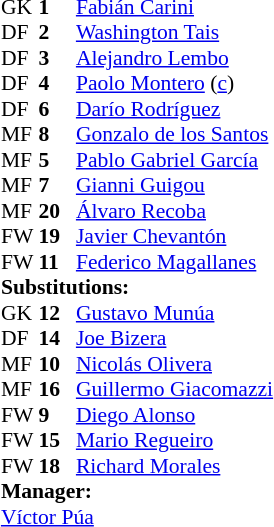<table cellspacing="0" cellpadding="0" style="font-size:90%; margin:0.2em auto;">
<tr>
<th width="25"></th>
<th width="25"></th>
</tr>
<tr>
<td>GK</td>
<td><strong>1</strong></td>
<td><a href='#'>Fabián Carini</a></td>
</tr>
<tr>
<td>DF</td>
<td><strong>2</strong></td>
<td><a href='#'>Washington Tais</a></td>
</tr>
<tr>
<td>DF</td>
<td><strong>3</strong></td>
<td><a href='#'>Alejandro Lembo</a></td>
</tr>
<tr>
<td>DF</td>
<td><strong>4</strong></td>
<td><a href='#'>Paolo Montero</a> (<a href='#'>c</a>)</td>
</tr>
<tr>
<td>DF</td>
<td><strong>6</strong></td>
<td><a href='#'>Darío Rodríguez</a></td>
<td></td>
</tr>
<tr>
<td>MF</td>
<td><strong>8</strong></td>
<td><a href='#'>Gonzalo de los Santos</a></td>
<td></td>
</tr>
<tr>
<td>MF</td>
<td><strong>5</strong></td>
<td><a href='#'>Pablo Gabriel García</a></td>
</tr>
<tr>
<td>MF</td>
<td><strong>7</strong></td>
<td><a href='#'>Gianni Guigou</a></td>
</tr>
<tr>
<td>MF</td>
<td><strong>20</strong></td>
<td><a href='#'>Álvaro Recoba</a></td>
</tr>
<tr>
<td>FW</td>
<td><strong>19</strong></td>
<td><a href='#'>Javier Chevantón</a></td>
<td></td>
<td></td>
</tr>
<tr>
<td>FW</td>
<td><strong>11</strong></td>
<td><a href='#'>Federico Magallanes</a></td>
<td></td>
<td></td>
</tr>
<tr>
<td colspan=3><strong>Substitutions:</strong></td>
</tr>
<tr>
<td>GK</td>
<td><strong>12</strong></td>
<td><a href='#'>Gustavo Munúa</a></td>
</tr>
<tr>
<td>DF</td>
<td><strong>14</strong></td>
<td><a href='#'>Joe Bizera</a></td>
</tr>
<tr>
<td>MF</td>
<td><strong>10</strong></td>
<td><a href='#'>Nicolás Olivera</a></td>
</tr>
<tr>
<td>MF</td>
<td><strong>16</strong></td>
<td><a href='#'>Guillermo Giacomazzi</a></td>
<td></td>
<td></td>
</tr>
<tr>
<td>FW</td>
<td><strong>9</strong></td>
<td><a href='#'>Diego Alonso</a></td>
</tr>
<tr>
<td>FW</td>
<td><strong>15</strong></td>
<td><a href='#'>Mario Regueiro</a></td>
<td></td>
<td></td>
</tr>
<tr>
<td>FW</td>
<td><strong>18</strong></td>
<td><a href='#'>Richard Morales</a></td>
</tr>
<tr>
<td colspan=3><strong>Manager:</strong></td>
</tr>
<tr>
<td colspan="4"><a href='#'>Víctor Púa</a></td>
</tr>
</table>
